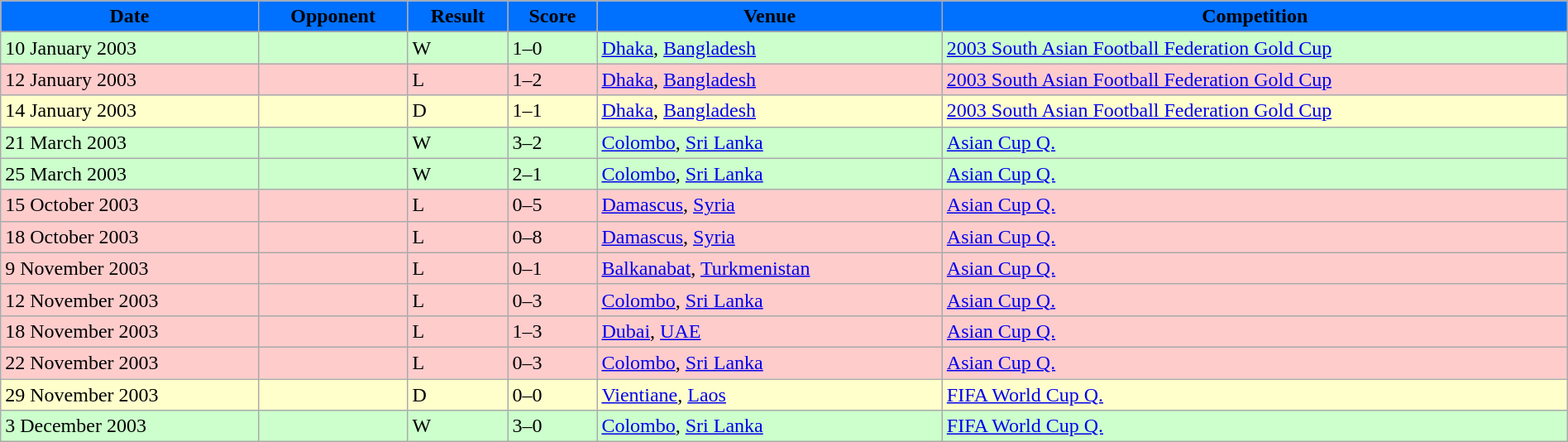<table width=100% class="wikitable">
<tr>
<th style="background:#0070FF;"><span>Date</span></th>
<th style="background:#0070FF;"><span>Opponent</span></th>
<th style="background:#0070FF;"><span>Result</span></th>
<th style="background:#0070FF;"><span>Score</span></th>
<th style="background:#0070FF;"><span>Venue</span></th>
<th style="background:#0070FF;"><span>Competition</span></th>
</tr>
<tr>
</tr>
<tr style="background:#CCFFCC;">
<td>10 January 2003</td>
<td></td>
<td>W</td>
<td>1–0</td>
<td> <a href='#'>Dhaka</a>, <a href='#'>Bangladesh</a></td>
<td><a href='#'>2003 South Asian Football Federation Gold Cup</a></td>
</tr>
<tr style="background:#FCC;">
<td>12 January 2003</td>
<td></td>
<td>L</td>
<td>1–2</td>
<td> <a href='#'>Dhaka</a>, <a href='#'>Bangladesh</a></td>
<td><a href='#'>2003 South Asian Football Federation Gold Cup</a></td>
</tr>
<tr style="background:#FFFFCC;">
<td>14 January 2003</td>
<td></td>
<td>D</td>
<td>1–1</td>
<td> <a href='#'>Dhaka</a>, <a href='#'>Bangladesh</a></td>
<td><a href='#'>2003 South Asian Football Federation Gold Cup</a></td>
</tr>
<tr style="background:#CCFFCC;">
<td>21 March 2003</td>
<td></td>
<td>W</td>
<td>3–2</td>
<td> <a href='#'>Colombo</a>, <a href='#'>Sri Lanka</a></td>
<td><a href='#'>Asian Cup Q.</a></td>
</tr>
<tr style="background:#CCFFCC;">
<td>25 March 2003</td>
<td></td>
<td>W</td>
<td>2–1</td>
<td> <a href='#'>Colombo</a>, <a href='#'>Sri Lanka</a></td>
<td><a href='#'>Asian Cup Q.</a></td>
</tr>
<tr style="background:#FCC;">
<td>15 October 2003</td>
<td></td>
<td>L</td>
<td>0–5</td>
<td> <a href='#'>Damascus</a>, <a href='#'>Syria</a></td>
<td><a href='#'>Asian Cup Q.</a></td>
</tr>
<tr style="background:#FCC;">
<td>18 October 2003</td>
<td></td>
<td>L</td>
<td>0–8</td>
<td> <a href='#'>Damascus</a>, <a href='#'>Syria</a></td>
<td><a href='#'>Asian Cup Q.</a></td>
</tr>
<tr style="background:#FCC;">
<td>9 November 2003</td>
<td></td>
<td>L</td>
<td>0–1</td>
<td> <a href='#'>Balkanabat</a>, <a href='#'>Turkmenistan</a></td>
<td><a href='#'>Asian Cup Q.</a></td>
</tr>
<tr style="background:#FCC;">
<td>12 November 2003</td>
<td></td>
<td>L</td>
<td>0–3</td>
<td> <a href='#'>Colombo</a>, <a href='#'>Sri Lanka</a></td>
<td><a href='#'>Asian Cup Q.</a></td>
</tr>
<tr style="background:#FCC;">
<td>18 November 2003</td>
<td></td>
<td>L</td>
<td>1–3</td>
<td> <a href='#'>Dubai</a>, <a href='#'>UAE</a></td>
<td><a href='#'>Asian Cup Q.</a></td>
</tr>
<tr style="background:#FCC;">
<td>22 November 2003</td>
<td></td>
<td>L</td>
<td>0–3</td>
<td> <a href='#'>Colombo</a>, <a href='#'>Sri Lanka</a></td>
<td><a href='#'>Asian Cup Q.</a></td>
</tr>
<tr style="background:#FFFFCC;">
<td>29 November 2003</td>
<td></td>
<td>D</td>
<td>0–0</td>
<td> <a href='#'>Vientiane</a>, <a href='#'>Laos</a></td>
<td><a href='#'>FIFA World Cup Q.</a></td>
</tr>
<tr style="background:#CCFFCC;">
<td>3 December 2003</td>
<td></td>
<td>W</td>
<td>3–0</td>
<td> <a href='#'>Colombo</a>, <a href='#'>Sri Lanka</a></td>
<td><a href='#'>FIFA World Cup Q.</a></td>
</tr>
</table>
